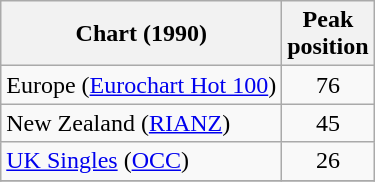<table class="wikitable sortable">
<tr>
<th>Chart (1990)</th>
<th>Peak<br>position</th>
</tr>
<tr>
<td>Europe (<a href='#'>Eurochart Hot 100</a>)</td>
<td align="center">76</td>
</tr>
<tr>
<td>New Zealand (<a href='#'>RIANZ</a>)</td>
<td align="center">45</td>
</tr>
<tr>
<td><a href='#'>UK Singles</a> (<a href='#'>OCC</a>)</td>
<td align="center">26</td>
</tr>
<tr>
</tr>
</table>
